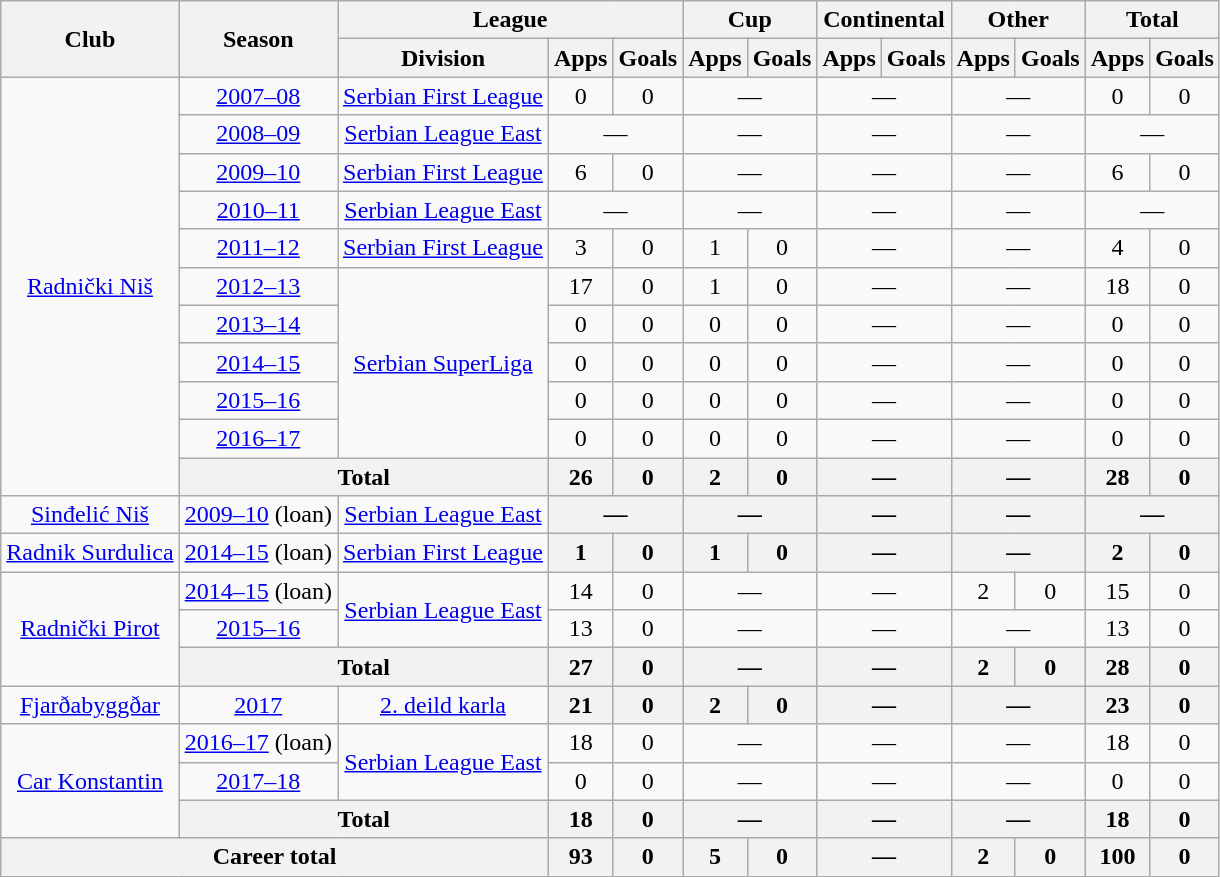<table class="wikitable" style="text-align:center">
<tr>
<th rowspan="2">Club</th>
<th rowspan="2">Season</th>
<th colspan="3">League</th>
<th colspan="2">Cup</th>
<th colspan="2">Continental</th>
<th colspan="2">Other</th>
<th colspan="2">Total</th>
</tr>
<tr>
<th>Division</th>
<th>Apps</th>
<th>Goals</th>
<th>Apps</th>
<th>Goals</th>
<th>Apps</th>
<th>Goals</th>
<th>Apps</th>
<th>Goals</th>
<th>Apps</th>
<th>Goals</th>
</tr>
<tr>
<td rowspan="11"><a href='#'>Radnički Niš</a></td>
<td><a href='#'>2007–08</a></td>
<td><a href='#'>Serbian First League</a></td>
<td>0</td>
<td>0</td>
<td colspan="2">—</td>
<td colspan="2">—</td>
<td colspan="2">—</td>
<td>0</td>
<td>0</td>
</tr>
<tr>
<td><a href='#'>2008–09</a></td>
<td><a href='#'>Serbian League East</a></td>
<td colspan="2">—</td>
<td colspan="2">—</td>
<td colspan="2">—</td>
<td colspan="2">—</td>
<td colspan="2">—</td>
</tr>
<tr>
<td><a href='#'>2009–10</a></td>
<td><a href='#'>Serbian First League</a></td>
<td>6</td>
<td>0</td>
<td colspan="2">—</td>
<td colspan="2">—</td>
<td colspan="2">—</td>
<td>6</td>
<td>0</td>
</tr>
<tr>
<td><a href='#'>2010–11</a></td>
<td><a href='#'>Serbian League East</a></td>
<td colspan="2">—</td>
<td colspan="2">—</td>
<td colspan="2">—</td>
<td colspan="2">—</td>
<td colspan="2">—</td>
</tr>
<tr>
<td><a href='#'>2011–12</a></td>
<td><a href='#'>Serbian First League</a></td>
<td>3</td>
<td>0</td>
<td>1</td>
<td>0</td>
<td colspan="2">—</td>
<td colspan="2">—</td>
<td>4</td>
<td>0</td>
</tr>
<tr>
<td><a href='#'>2012–13</a></td>
<td rowspan=5><a href='#'>Serbian SuperLiga</a></td>
<td>17</td>
<td>0</td>
<td>1</td>
<td>0</td>
<td colspan="2">—</td>
<td colspan="2">—</td>
<td>18</td>
<td>0</td>
</tr>
<tr>
<td><a href='#'>2013–14</a></td>
<td>0</td>
<td>0</td>
<td>0</td>
<td>0</td>
<td colspan="2">—</td>
<td colspan="2">—</td>
<td>0</td>
<td>0</td>
</tr>
<tr>
<td><a href='#'>2014–15</a></td>
<td>0</td>
<td>0</td>
<td>0</td>
<td>0</td>
<td colspan="2">—</td>
<td colspan="2">—</td>
<td>0</td>
<td>0</td>
</tr>
<tr>
<td><a href='#'>2015–16</a></td>
<td>0</td>
<td>0</td>
<td>0</td>
<td>0</td>
<td colspan="2">—</td>
<td colspan="2">—</td>
<td>0</td>
<td>0</td>
</tr>
<tr>
<td><a href='#'>2016–17</a></td>
<td>0</td>
<td>0</td>
<td>0</td>
<td>0</td>
<td colspan="2">—</td>
<td colspan="2">—</td>
<td>0</td>
<td>0</td>
</tr>
<tr>
<th colspan="2">Total</th>
<th>26</th>
<th>0</th>
<th>2</th>
<th>0</th>
<th colspan="2">—</th>
<th colspan="2">—</th>
<th>28</th>
<th>0</th>
</tr>
<tr>
<td><a href='#'>Sinđelić Niš</a></td>
<td><a href='#'>2009–10</a> (loan)</td>
<td><a href='#'>Serbian League East</a></td>
<th colspan="2">—</th>
<th colspan="2">—</th>
<th colspan="2">—</th>
<th colspan="2">—</th>
<th colspan="2">—</th>
</tr>
<tr>
<td><a href='#'>Radnik Surdulica</a></td>
<td><a href='#'>2014–15</a> (loan)</td>
<td><a href='#'>Serbian First League</a></td>
<th>1</th>
<th>0</th>
<th>1</th>
<th>0</th>
<th colspan="2">—</th>
<th colspan="2">—</th>
<th>2</th>
<th>0</th>
</tr>
<tr>
<td rowspan="3"><a href='#'>Radnički Pirot</a></td>
<td><a href='#'>2014–15</a> (loan)</td>
<td rowspan=2><a href='#'>Serbian League East</a></td>
<td>14</td>
<td>0</td>
<td colspan="2">—</td>
<td colspan="2">—</td>
<td>2</td>
<td>0</td>
<td>15</td>
<td>0</td>
</tr>
<tr>
<td><a href='#'>2015–16</a></td>
<td>13</td>
<td>0</td>
<td colspan="2">—</td>
<td colspan="2">—</td>
<td colspan="2">—</td>
<td>13</td>
<td>0</td>
</tr>
<tr>
<th colspan="2">Total</th>
<th>27</th>
<th>0</th>
<th colspan="2">—</th>
<th colspan="2">—</th>
<th>2</th>
<th>0</th>
<th>28</th>
<th>0</th>
</tr>
<tr>
<td><a href='#'>Fjarðabyggðar</a></td>
<td><a href='#'>2017</a></td>
<td><a href='#'>2. deild karla</a></td>
<th>21</th>
<th>0</th>
<th>2</th>
<th>0</th>
<th colspan="2">—</th>
<th colspan="2">—</th>
<th>23</th>
<th>0</th>
</tr>
<tr>
<td rowspan="3"><a href='#'>Car Konstantin</a></td>
<td><a href='#'>2016–17</a> (loan)</td>
<td rowspan=2><a href='#'>Serbian League East</a></td>
<td>18</td>
<td>0</td>
<td colspan="2">—</td>
<td colspan="2">—</td>
<td colspan="2">—</td>
<td>18</td>
<td>0</td>
</tr>
<tr>
<td><a href='#'>2017–18</a></td>
<td>0</td>
<td>0</td>
<td colspan="2">—</td>
<td colspan="2">—</td>
<td colspan="2">—</td>
<td>0</td>
<td>0</td>
</tr>
<tr>
<th colspan="2">Total</th>
<th>18</th>
<th>0</th>
<th colspan="2">—</th>
<th colspan="2">—</th>
<th colspan="2">—</th>
<th>18</th>
<th>0</th>
</tr>
<tr>
<th colspan="3">Career total</th>
<th>93</th>
<th>0</th>
<th>5</th>
<th>0</th>
<th colspan="2">—</th>
<th>2</th>
<th>0</th>
<th>100</th>
<th>0</th>
</tr>
</table>
